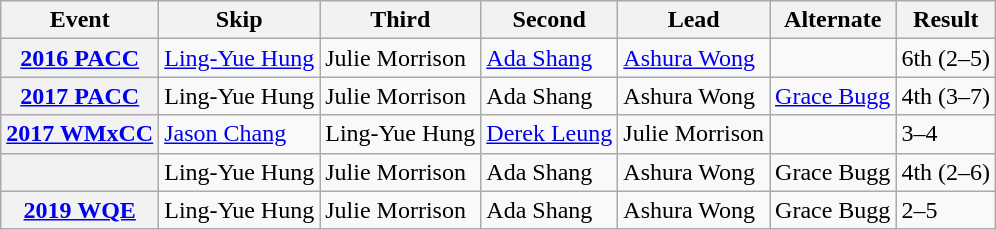<table class="wikitable">
<tr>
<th scope="col">Event</th>
<th scope="col">Skip</th>
<th scope="col">Third</th>
<th scope="col">Second</th>
<th scope="col">Lead</th>
<th scope="col">Alternate</th>
<th scope="col">Result</th>
</tr>
<tr>
<th scope="row"><a href='#'>2016 PACC</a></th>
<td><a href='#'>Ling-Yue Hung</a></td>
<td>Julie Morrison</td>
<td><a href='#'>Ada Shang</a></td>
<td><a href='#'>Ashura Wong</a></td>
<td></td>
<td>6th (2–5)</td>
</tr>
<tr>
<th scope="row"><a href='#'>2017 PACC</a></th>
<td>Ling-Yue Hung</td>
<td>Julie Morrison</td>
<td>Ada Shang</td>
<td>Ashura Wong</td>
<td><a href='#'>Grace Bugg</a></td>
<td>4th (3–7)</td>
</tr>
<tr>
<th scope="row"><a href='#'>2017 WMxCC</a></th>
<td><a href='#'>Jason Chang</a></td>
<td>Ling-Yue Hung</td>
<td><a href='#'>Derek Leung</a></td>
<td>Julie Morrison</td>
<td></td>
<td>3–4</td>
</tr>
<tr>
<th scope="row"></th>
<td>Ling-Yue Hung</td>
<td>Julie Morrison</td>
<td>Ada Shang</td>
<td>Ashura Wong</td>
<td>Grace Bugg</td>
<td>4th (2–6)</td>
</tr>
<tr>
<th scope="row"><a href='#'>2019 WQE</a></th>
<td>Ling-Yue Hung</td>
<td>Julie Morrison</td>
<td>Ada Shang</td>
<td>Ashura Wong</td>
<td>Grace Bugg</td>
<td>2–5</td>
</tr>
</table>
